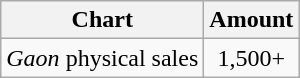<table class="wikitable">
<tr>
<th>Chart</th>
<th>Amount</th>
</tr>
<tr>
<td><em>Gaon</em> physical sales</td>
<td align="center">1,500+</td>
</tr>
</table>
